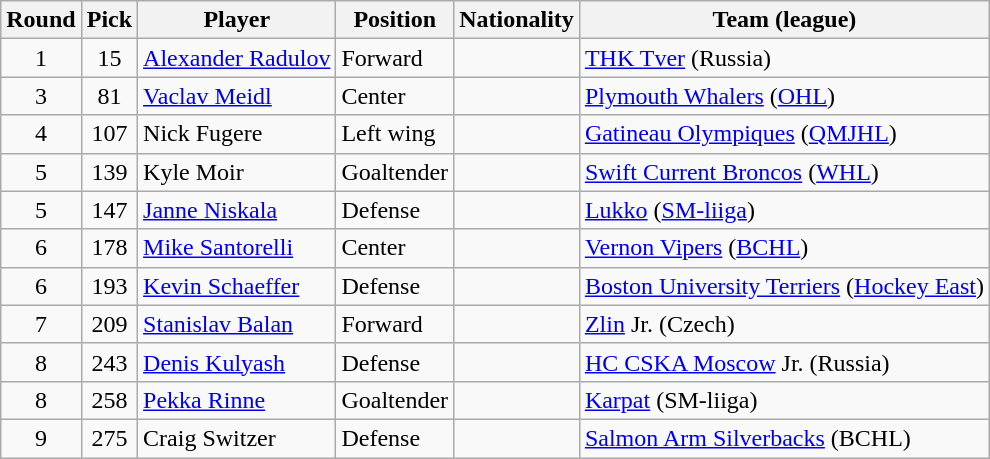<table class="wikitable" style="text-align:left">
<tr>
<th>Round</th>
<th>Pick</th>
<th>Player</th>
<th>Position</th>
<th>Nationality</th>
<th>Team (league)</th>
</tr>
<tr>
<td style="text-align:center">1</td>
<td style="text-align:center">15</td>
<td><a href='#'>Alexander Radulov</a></td>
<td>Forward</td>
<td></td>
<td><a href='#'>THK Tver</a> (Russia)</td>
</tr>
<tr>
<td style="text-align:center">3</td>
<td style="text-align:center">81</td>
<td><a href='#'>Vaclav Meidl</a></td>
<td>Center</td>
<td></td>
<td><a href='#'>Plymouth Whalers</a> (<a href='#'>OHL</a>)</td>
</tr>
<tr>
<td style="text-align:center">4</td>
<td style="text-align:center">107</td>
<td>Nick Fugere</td>
<td>Left wing</td>
<td></td>
<td><a href='#'>Gatineau Olympiques</a> (<a href='#'>QMJHL</a>)</td>
</tr>
<tr>
<td style="text-align:center">5</td>
<td style="text-align:center">139</td>
<td>Kyle Moir</td>
<td>Goaltender</td>
<td></td>
<td><a href='#'>Swift Current Broncos</a> (<a href='#'>WHL</a>)</td>
</tr>
<tr>
<td style="text-align:center">5</td>
<td style="text-align:center">147</td>
<td><a href='#'>Janne Niskala</a></td>
<td>Defense</td>
<td></td>
<td><a href='#'>Lukko</a> (<a href='#'>SM-liiga</a>)</td>
</tr>
<tr>
<td style="text-align:center">6</td>
<td style="text-align:center">178</td>
<td><a href='#'>Mike Santorelli</a></td>
<td>Center</td>
<td></td>
<td><a href='#'>Vernon Vipers</a> (<a href='#'>BCHL</a>)</td>
</tr>
<tr>
<td style="text-align:center">6</td>
<td style="text-align:center">193</td>
<td><a href='#'>Kevin Schaeffer</a></td>
<td>Defense</td>
<td></td>
<td><a href='#'>Boston University Terriers</a> (<a href='#'>Hockey East</a>)</td>
</tr>
<tr>
<td style="text-align:center">7</td>
<td style="text-align:center">209</td>
<td><a href='#'>Stanislav Balan</a></td>
<td>Forward</td>
<td></td>
<td><a href='#'>Zlin</a> Jr. (Czech)</td>
</tr>
<tr>
<td style="text-align:center">8</td>
<td style="text-align:center">243</td>
<td><a href='#'>Denis Kulyash</a></td>
<td>Defense</td>
<td></td>
<td><a href='#'>HC CSKA Moscow</a> Jr. (Russia)</td>
</tr>
<tr>
<td style="text-align:center">8</td>
<td style="text-align:center">258</td>
<td><a href='#'>Pekka Rinne</a></td>
<td>Goaltender</td>
<td></td>
<td><a href='#'>Karpat</a> (SM-liiga)</td>
</tr>
<tr>
<td style="text-align:center">9</td>
<td style="text-align:center">275</td>
<td>Craig Switzer</td>
<td>Defense</td>
<td></td>
<td><a href='#'>Salmon Arm Silverbacks</a> (BCHL)</td>
</tr>
</table>
